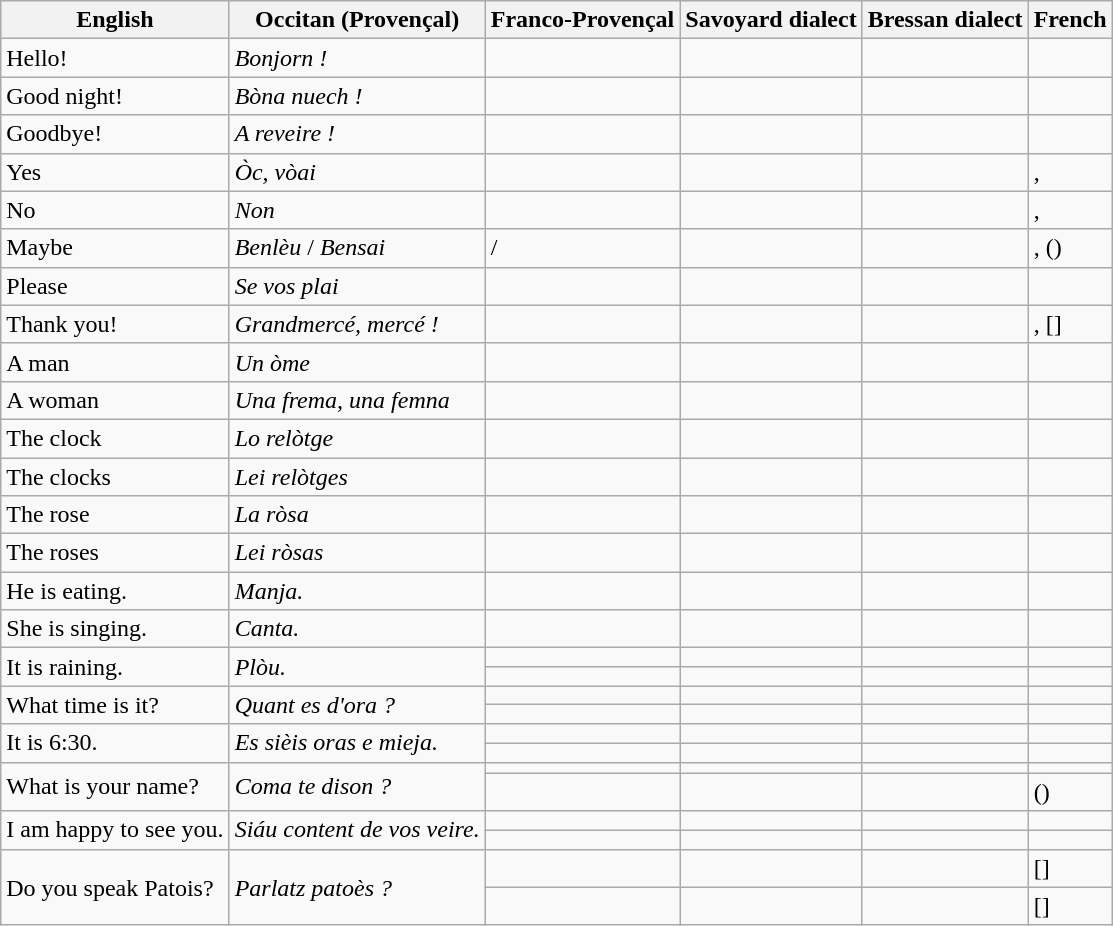<table class="wikitable">
<tr style="background:#f9f9f9;">
<th>English</th>
<th>Occitan (Provençal)</th>
<th>Franco-Provençal</th>
<th>Savoyard dialect</th>
<th>Bressan dialect</th>
<th>French</th>
</tr>
<tr>
<td>Hello!</td>
<td><em>Bonjorn !</em></td>
<td></td>
<td></td>
<td></td>
<td></td>
</tr>
<tr>
<td>Good night!</td>
<td><em>Bòna nuech !</em></td>
<td></td>
<td></td>
<td></td>
<td></td>
</tr>
<tr>
<td>Goodbye!</td>
<td><em>A reveire !</em></td>
<td></td>
<td></td>
<td></td>
<td></td>
</tr>
<tr>
<td>Yes</td>
<td><em>Òc, vòai</em></td>
<td></td>
<td></td>
<td></td>
<td>, </td>
</tr>
<tr>
<td>No</td>
<td><em>Non</em></td>
<td></td>
<td></td>
<td></td>
<td>, </td>
</tr>
<tr>
<td>Maybe</td>
<td><em>Benlèu</em> / <em>Bensai</em></td>
<td> / </td>
<td></td>
<td></td>
<td>, ()</td>
</tr>
<tr>
<td>Please</td>
<td><em>Se vos plai</em></td>
<td></td>
<td></td>
<td></td>
<td></td>
</tr>
<tr>
<td>Thank you!</td>
<td><em>Grandmercé, mercé !</em></td>
<td></td>
<td></td>
<td></td>
<td>, [] </td>
</tr>
<tr>
<td>A man</td>
<td><em>Un òme</em></td>
<td></td>
<td></td>
<td></td>
<td></td>
</tr>
<tr>
<td>A woman</td>
<td><em>Una frema, una femna</em></td>
<td></td>
<td></td>
<td></td>
<td></td>
</tr>
<tr>
<td>The clock</td>
<td><em>Lo relòtge</em></td>
<td></td>
<td></td>
<td></td>
<td></td>
</tr>
<tr>
<td>The clocks</td>
<td><em>Lei relòtges</em></td>
<td></td>
<td></td>
<td></td>
<td></td>
</tr>
<tr>
<td>The rose</td>
<td><em>La ròsa</em></td>
<td></td>
<td></td>
<td></td>
<td></td>
</tr>
<tr>
<td>The roses</td>
<td><em>Lei ròsas</em></td>
<td></td>
<td></td>
<td></td>
<td></td>
</tr>
<tr>
<td>He is eating.</td>
<td><em>Manja.</em></td>
<td></td>
<td></td>
<td></td>
<td></td>
</tr>
<tr>
<td>She is singing.</td>
<td><em>Canta.</em></td>
<td></td>
<td></td>
<td></td>
<td></td>
</tr>
<tr>
<td rowspan="2">It is raining.</td>
<td rowspan="2"><em>Plòu.</em></td>
<td></td>
<td></td>
<td></td>
<td></td>
</tr>
<tr>
<td></td>
<td></td>
<td></td>
<td></td>
</tr>
<tr>
<td rowspan="2">What time is it?</td>
<td rowspan="2"><em>Quant es d'ora ?</em></td>
<td></td>
<td></td>
<td></td>
<td></td>
</tr>
<tr>
<td></td>
<td></td>
<td></td>
<td></td>
</tr>
<tr>
<td rowspan="2">It is 6:30.</td>
<td rowspan="2"><em>Es sièis oras e mieja.</em></td>
<td></td>
<td></td>
<td></td>
<td></td>
</tr>
<tr>
<td></td>
<td></td>
<td></td>
<td></td>
</tr>
<tr>
<td rowspan="2">What is your name?</td>
<td rowspan="2"><em>Coma te dison ?</em></td>
<td></td>
<td></td>
<td></td>
<td></td>
</tr>
<tr>
<td></td>
<td></td>
<td></td>
<td> ()</td>
</tr>
<tr>
<td rowspan="2">I am happy to see you.</td>
<td rowspan="2"><em>Siáu content de vos veire.</em></td>
<td></td>
<td></td>
<td></td>
<td></td>
</tr>
<tr>
<td></td>
<td></td>
<td></td>
<td></td>
</tr>
<tr>
<td rowspan="2">Do you speak Patois?</td>
<td rowspan="2"><em>Parlatz patoès ?</em></td>
<td></td>
<td></td>
<td></td>
<td> [] </td>
</tr>
<tr>
<td></td>
<td></td>
<td></td>
<td> [] </td>
</tr>
</table>
